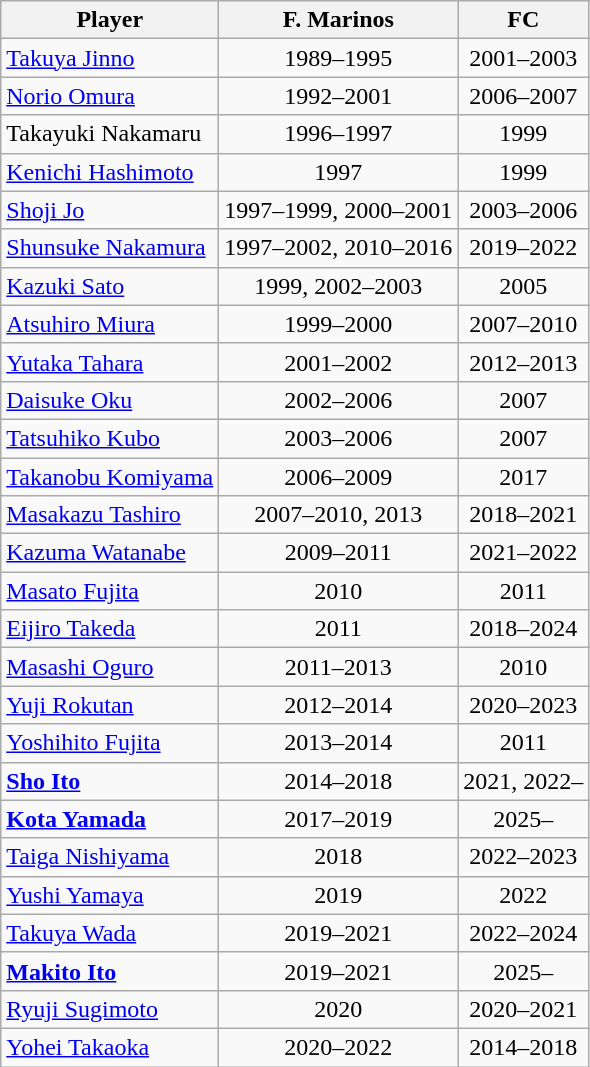<table class="wikitable" style="text-align:center">
<tr>
<th>Player</th>
<th>F. Marinos</th>
<th>FC</th>
</tr>
<tr>
<td align=left> <a href='#'>Takuya Jinno</a></td>
<td>1989–1995</td>
<td>2001–2003</td>
</tr>
<tr>
<td align=left> <a href='#'>Norio Omura</a></td>
<td>1992–2001</td>
<td>2006–2007</td>
</tr>
<tr>
<td align=left> Takayuki Nakamaru</td>
<td>1996–1997</td>
<td>1999</td>
</tr>
<tr>
<td align=left> <a href='#'>Kenichi Hashimoto</a></td>
<td>1997</td>
<td>1999</td>
</tr>
<tr>
<td align=left> <a href='#'>Shoji Jo</a></td>
<td>1997–1999, 2000–2001</td>
<td>2003–2006</td>
</tr>
<tr>
<td align=left> <a href='#'>Shunsuke Nakamura</a></td>
<td>1997–2002, 2010–2016</td>
<td>2019–2022</td>
</tr>
<tr>
<td align=left> <a href='#'>Kazuki Sato</a></td>
<td>1999, 2002–2003</td>
<td>2005</td>
</tr>
<tr>
<td align=left> <a href='#'>Atsuhiro Miura</a></td>
<td>1999–2000</td>
<td>2007–2010</td>
</tr>
<tr>
<td align=left> <a href='#'>Yutaka Tahara</a></td>
<td>2001–2002</td>
<td>2012–2013</td>
</tr>
<tr>
<td align=left> <a href='#'>Daisuke Oku</a></td>
<td>2002–2006</td>
<td>2007</td>
</tr>
<tr>
<td align=left> <a href='#'>Tatsuhiko Kubo</a></td>
<td>2003–2006</td>
<td>2007</td>
</tr>
<tr>
<td align=left> <a href='#'>Takanobu Komiyama</a></td>
<td>2006–2009</td>
<td>2017</td>
</tr>
<tr>
<td align=left> <a href='#'>Masakazu Tashiro</a></td>
<td>2007–2010, 2013</td>
<td>2018–2021</td>
</tr>
<tr>
<td align=left> <a href='#'>Kazuma Watanabe</a></td>
<td>2009–2011</td>
<td>2021–2022</td>
</tr>
<tr>
<td align=left> <a href='#'>Masato Fujita</a></td>
<td>2010</td>
<td>2011</td>
</tr>
<tr>
<td align=left> <a href='#'>Eijiro Takeda</a></td>
<td>2011</td>
<td>2018–2024</td>
</tr>
<tr>
<td align=left> <a href='#'>Masashi Oguro</a></td>
<td>2011–2013</td>
<td>2010</td>
</tr>
<tr>
<td align=left> <a href='#'>Yuji Rokutan</a></td>
<td>2012–2014</td>
<td>2020–2023</td>
</tr>
<tr>
<td align=left> <a href='#'>Yoshihito Fujita</a></td>
<td>2013–2014</td>
<td>2011</td>
</tr>
<tr>
<td align=left> <strong><a href='#'>Sho Ito</a></strong></td>
<td>2014–2018</td>
<td>2021, 2022–</td>
</tr>
<tr>
<td align=left> <strong><a href='#'>Kota Yamada</a></strong></td>
<td>2017–2019</td>
<td>2025–</td>
</tr>
<tr>
<td align=left> <a href='#'>Taiga Nishiyama</a></td>
<td>2018</td>
<td>2022–2023</td>
</tr>
<tr>
<td align=left> <a href='#'>Yushi Yamaya</a></td>
<td>2019</td>
<td>2022</td>
</tr>
<tr>
<td align=left> <a href='#'>Takuya Wada</a></td>
<td>2019–2021</td>
<td>2022–2024</td>
</tr>
<tr>
<td align=left> <strong><a href='#'>Makito Ito</a></strong></td>
<td>2019–2021</td>
<td>2025–</td>
</tr>
<tr>
<td align=left> <a href='#'>Ryuji Sugimoto</a></td>
<td>2020</td>
<td>2020–2021</td>
</tr>
<tr>
<td align=left> <a href='#'>Yohei Takaoka</a></td>
<td>2020–2022</td>
<td>2014–2018</td>
</tr>
</table>
